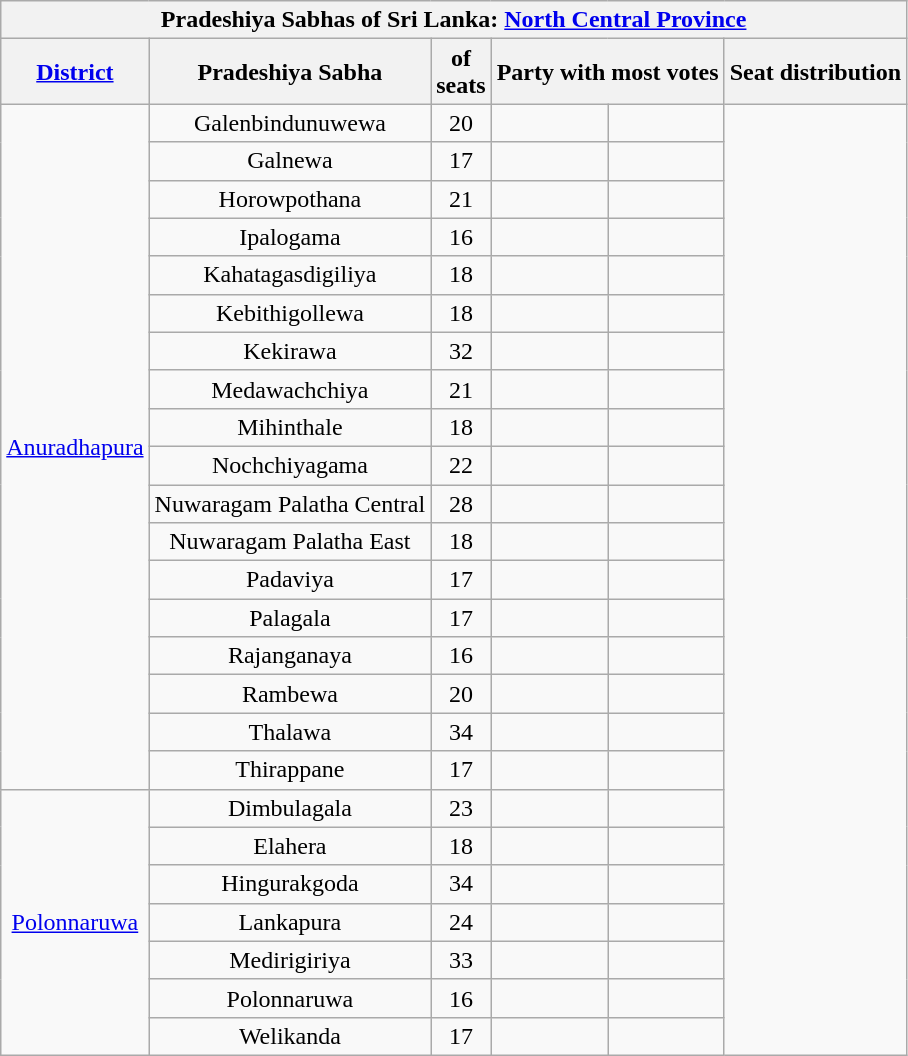<table class="wikitable sortable sticky-header-multi mw-collapsible mw-collapsed" style="font-size:100%; text-align:center">
<tr>
<th colspan=6>Pradeshiya Sabhas of Sri Lanka: <a href='#'>North Central Province</a></th>
</tr>
<tr>
<th><a href='#'>District</a></th>
<th>Pradeshiya Sabha</th>
<th> of<br>seats</th>
<th colspan=2>Party with most votes</th>
<th class="unsortable">Seat distribution</th>
</tr>
<tr>
<td rowspan=18><a href='#'>Anuradhapura</a></td>
<td>Galenbindunuwewa</td>
<td>20</td>
<td></td>
<td></td>
</tr>
<tr>
<td>Galnewa</td>
<td>17</td>
<td></td>
<td></td>
</tr>
<tr>
<td>Horowpothana</td>
<td>21</td>
<td></td>
<td></td>
</tr>
<tr>
<td>Ipalogama</td>
<td>16</td>
<td></td>
<td></td>
</tr>
<tr>
<td>Kahatagasdigiliya</td>
<td>18</td>
<td></td>
<td></td>
</tr>
<tr>
<td>Kebithigollewa</td>
<td>18</td>
<td></td>
<td></td>
</tr>
<tr>
<td>Kekirawa</td>
<td>32</td>
<td></td>
<td></td>
</tr>
<tr>
<td>Medawachchiya</td>
<td>21</td>
<td></td>
<td></td>
</tr>
<tr>
<td>Mihinthale</td>
<td>18</td>
<td></td>
<td></td>
</tr>
<tr>
<td>Nochchiyagama</td>
<td>22</td>
<td></td>
<td></td>
</tr>
<tr>
<td>Nuwaragam Palatha Central</td>
<td>28</td>
<td></td>
<td></td>
</tr>
<tr>
<td>Nuwaragam Palatha East</td>
<td>18</td>
<td></td>
<td></td>
</tr>
<tr>
<td>Padaviya</td>
<td>17</td>
<td></td>
<td></td>
</tr>
<tr>
<td>Palagala</td>
<td>17</td>
<td></td>
<td></td>
</tr>
<tr>
<td>Rajanganaya</td>
<td>16</td>
<td></td>
<td></td>
</tr>
<tr>
<td>Rambewa</td>
<td>20</td>
<td></td>
<td></td>
</tr>
<tr>
<td>Thalawa</td>
<td>34</td>
<td></td>
<td></td>
</tr>
<tr>
<td>Thirappane</td>
<td>17</td>
<td></td>
<td></td>
</tr>
<tr>
<td rowspan=7><a href='#'>Polonnaruwa</a></td>
<td>Dimbulagala</td>
<td>23</td>
<td></td>
<td></td>
</tr>
<tr>
<td>Elahera</td>
<td>18</td>
<td></td>
<td></td>
</tr>
<tr>
<td>Hingurakgoda</td>
<td>34</td>
<td></td>
<td></td>
</tr>
<tr>
<td>Lankapura</td>
<td>24</td>
<td></td>
<td></td>
</tr>
<tr>
<td>Medirigiriya</td>
<td>33</td>
<td></td>
<td></td>
</tr>
<tr>
<td>Polonnaruwa</td>
<td>16</td>
<td></td>
<td></td>
</tr>
<tr>
<td>Welikanda</td>
<td>17</td>
<td></td>
<td></td>
</tr>
</table>
